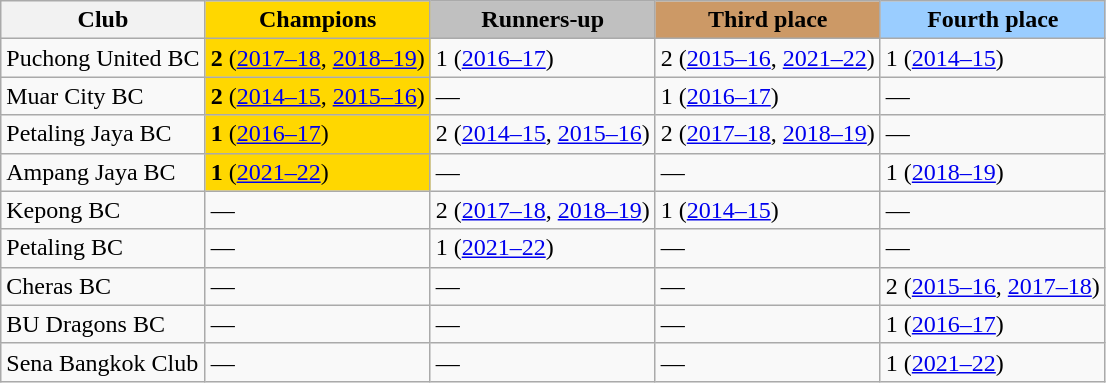<table class="wikitable">
<tr>
<th>Club</th>
<th style="background:gold;">Champions</th>
<th style="background:silver;">Runners-up</th>
<th style="background:#c96;">Third place</th>
<th style="background:#9acdff;">Fourth place</th>
</tr>
<tr>
<td> Puchong United BC</td>
<td style="background-color:gold;"><strong>2</strong> (<a href='#'>2017–18</a>, <a href='#'>2018–19</a>)</td>
<td>1 (<a href='#'>2016–17</a>)</td>
<td>2 (<a href='#'>2015–16</a>, <a href='#'>2021–22</a>)</td>
<td>1 (<a href='#'>2014–15</a>)</td>
</tr>
<tr>
<td> Muar City BC</td>
<td style="background-color:gold;"><strong>2</strong> (<a href='#'>2014–15</a>, <a href='#'>2015–16</a>)</td>
<td>—</td>
<td>1 (<a href='#'>2016–17</a>)</td>
<td>—</td>
</tr>
<tr>
<td> Petaling Jaya BC</td>
<td style="background-color:gold;"><strong>1</strong> (<a href='#'>2016–17</a>)</td>
<td>2 (<a href='#'>2014–15</a>, <a href='#'>2015–16</a>)</td>
<td>2 (<a href='#'>2017–18</a>, <a href='#'>2018–19</a>)</td>
<td>—</td>
</tr>
<tr>
<td> Ampang Jaya BC</td>
<td style="background-color:gold;"><strong>1</strong> (<a href='#'>2021–22</a>)</td>
<td>—</td>
<td>—</td>
<td>1 (<a href='#'>2018–19</a>)</td>
</tr>
<tr>
<td> Kepong BC</td>
<td>—</td>
<td>2 (<a href='#'>2017–18</a>, <a href='#'>2018–19</a>)</td>
<td>1 (<a href='#'>2014–15</a>)</td>
<td>—</td>
</tr>
<tr>
<td> Petaling BC</td>
<td>—</td>
<td>1 (<a href='#'>2021–22</a>)</td>
<td>—</td>
<td>—</td>
</tr>
<tr>
<td> Cheras BC</td>
<td>—</td>
<td>—</td>
<td>—</td>
<td>2 (<a href='#'>2015–16</a>, <a href='#'>2017–18</a>)</td>
</tr>
<tr>
<td> BU Dragons BC</td>
<td>—</td>
<td>—</td>
<td>—</td>
<td>1 (<a href='#'>2016–17</a>)</td>
</tr>
<tr>
<td> Sena Bangkok Club</td>
<td>—</td>
<td>—</td>
<td>—</td>
<td>1 (<a href='#'>2021–22</a>)</td>
</tr>
</table>
